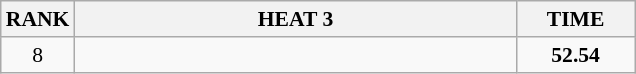<table class="wikitable" style="border-collapse: collapse; font-size: 90%;">
<tr>
<th>RANK</th>
<th style="width: 20em">HEAT 3</th>
<th style="width: 5em">TIME</th>
</tr>
<tr>
<td align="center">8</td>
<td></td>
<td align="center"><strong>52.54</strong></td>
</tr>
</table>
